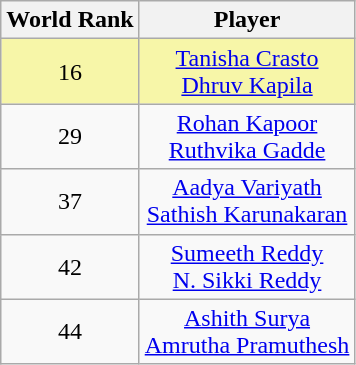<table class="wikitable sortable" style="text-align:center;">
<tr>
<th>World Rank</th>
<th>Player</th>
</tr>
<tr style="background:#f7f6a8">
<td>16</td>
<td><a href='#'>Tanisha Crasto</a><br><a href='#'>Dhruv Kapila</a></td>
</tr>
<tr>
<td>29</td>
<td><a href='#'>Rohan Kapoor</a><br><a href='#'>Ruthvika Gadde</a></td>
</tr>
<tr>
<td>37</td>
<td><a href='#'>Aadya Variyath</a><br><a href='#'>Sathish Karunakaran</a></td>
</tr>
<tr>
<td>42</td>
<td><a href='#'>Sumeeth Reddy</a><br><a href='#'>N. Sikki Reddy</a></td>
</tr>
<tr>
<td>44</td>
<td><a href='#'>Ashith Surya</a><br><a href='#'>Amrutha Pramuthesh</a></td>
</tr>
</table>
